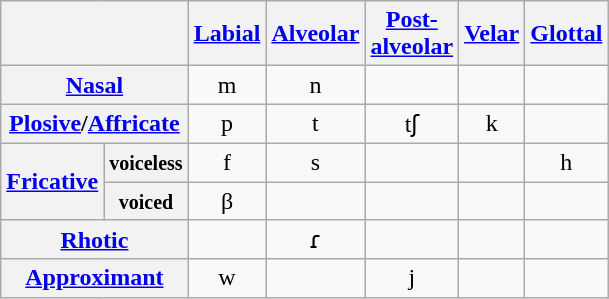<table class="wikitable" style="text-align:center">
<tr>
<th colspan="2"></th>
<th><a href='#'>Labial</a></th>
<th><a href='#'>Alveolar</a></th>
<th><a href='#'>Post-<br>alveolar</a></th>
<th><a href='#'>Velar</a></th>
<th><a href='#'>Glottal</a></th>
</tr>
<tr>
<th colspan="2"><a href='#'>Nasal</a></th>
<td>m</td>
<td>n</td>
<td></td>
<td></td>
<td></td>
</tr>
<tr>
<th colspan="2"><a href='#'>Plosive</a>/<a href='#'>Affricate</a></th>
<td>p</td>
<td>t</td>
<td>tʃ</td>
<td>k</td>
<td></td>
</tr>
<tr>
<th rowspan="2"><a href='#'>Fricative</a></th>
<th><small>voiceless</small></th>
<td>f</td>
<td>s</td>
<td></td>
<td></td>
<td>h</td>
</tr>
<tr>
<th><small>voiced</small></th>
<td>β</td>
<td></td>
<td></td>
<td></td>
<td></td>
</tr>
<tr>
<th colspan="2"><a href='#'>Rhotic</a></th>
<td></td>
<td>ɾ</td>
<td></td>
<td></td>
<td></td>
</tr>
<tr>
<th colspan="2"><a href='#'>Approximant</a></th>
<td>w</td>
<td></td>
<td>j</td>
<td></td>
<td></td>
</tr>
</table>
